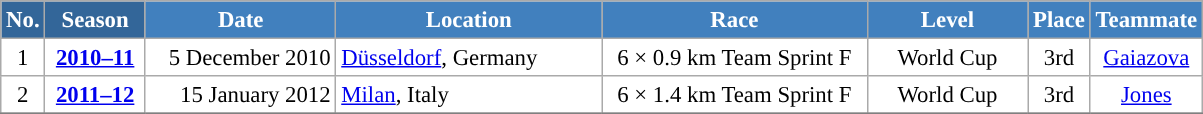<table class="wikitable sortable" style="font-size:95%; text-align:center; border:grey solid 1px; border-collapse:collapse; background:#ffffff;">
<tr style="background:#efefef;">
<th style="background-color:#369; color:white;">No.</th>
<th style="background-color:#369; color:white;">Season</th>
<th style="background-color:#4180be; color:white; width:120px;">Date</th>
<th style="background-color:#4180be; color:white; width:170px;">Location</th>
<th style="background-color:#4180be; color:white; width:170px;">Race</th>
<th style="background-color:#4180be; color:white; width:100px;">Level</th>
<th style="background-color:#4180be; color:white;">Place</th>
<th style="background-color:#4180be; color:white;">Teammate</th>
</tr>
<tr>
<td align=center>1</td>
<td rowspan=1 align=center><strong> <a href='#'>2010–11</a> </strong></td>
<td align=right>5 December 2010</td>
<td align=left> <a href='#'>Düsseldorf</a>, Germany</td>
<td>6 × 0.9 km Team Sprint F</td>
<td>World Cup</td>
<td>3rd</td>
<td><a href='#'>Gaiazova</a></td>
</tr>
<tr>
<td align=center>2</td>
<td rowspan=1 align=center><strong> <a href='#'>2011–12</a> </strong></td>
<td align=right>15 January 2012</td>
<td align=left> <a href='#'>Milan</a>, Italy</td>
<td>6 × 1.4 km Team Sprint F</td>
<td>World Cup</td>
<td>3rd</td>
<td><a href='#'>Jones</a></td>
</tr>
<tr>
</tr>
</table>
